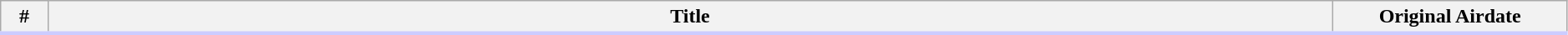<table class="wikitable" width="99%">
<tr style="border-bottom:3px solid #CCF">
<th width="3%">#</th>
<th>Title</th>
<th width="15%">Original Airdate<br></th>
</tr>
</table>
